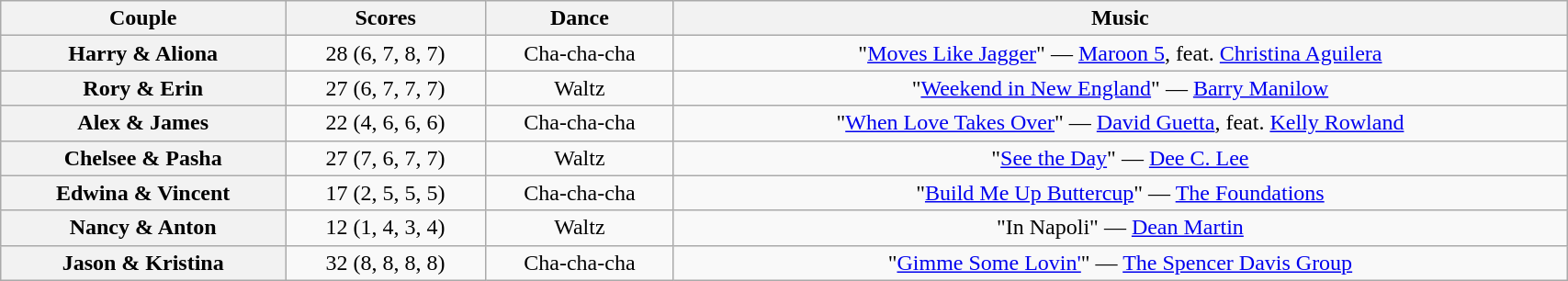<table class="wikitable sortable" style="text-align:center; width:90%">
<tr>
<th scope="col">Couple</th>
<th scope="col">Scores</th>
<th scope="col" class="unsortable">Dance</th>
<th scope="col" class="unsortable">Music</th>
</tr>
<tr>
<th scope="row">Harry & Aliona</th>
<td>28 (6, 7, 8, 7)</td>
<td>Cha-cha-cha</td>
<td>"<a href='#'>Moves Like Jagger</a>" — <a href='#'>Maroon 5</a>, feat. <a href='#'>Christina Aguilera</a></td>
</tr>
<tr>
<th scope="row">Rory & Erin</th>
<td>27 (6, 7, 7, 7)</td>
<td>Waltz</td>
<td>"<a href='#'>Weekend in New England</a>" — <a href='#'>Barry Manilow</a></td>
</tr>
<tr>
<th scope="row">Alex & James</th>
<td>22 (4, 6, 6, 6)</td>
<td>Cha-cha-cha</td>
<td>"<a href='#'>When Love Takes Over</a>" — <a href='#'>David Guetta</a>, feat. <a href='#'>Kelly Rowland</a></td>
</tr>
<tr>
<th scope="row">Chelsee & Pasha</th>
<td>27 (7, 6, 7, 7)</td>
<td>Waltz</td>
<td>"<a href='#'>See the Day</a>" — <a href='#'>Dee C. Lee</a></td>
</tr>
<tr>
<th scope="row">Edwina & Vincent</th>
<td>17 (2, 5, 5, 5)</td>
<td>Cha-cha-cha</td>
<td>"<a href='#'>Build Me Up Buttercup</a>" — <a href='#'>The Foundations</a></td>
</tr>
<tr>
<th scope="row">Nancy & Anton</th>
<td>12 (1, 4, 3, 4)</td>
<td>Waltz</td>
<td>"In Napoli" — <a href='#'>Dean Martin</a></td>
</tr>
<tr>
<th scope="row">Jason & Kristina</th>
<td>32 (8, 8, 8, 8)</td>
<td>Cha-cha-cha</td>
<td>"<a href='#'>Gimme Some Lovin'</a>" — <a href='#'>The Spencer Davis Group</a></td>
</tr>
</table>
